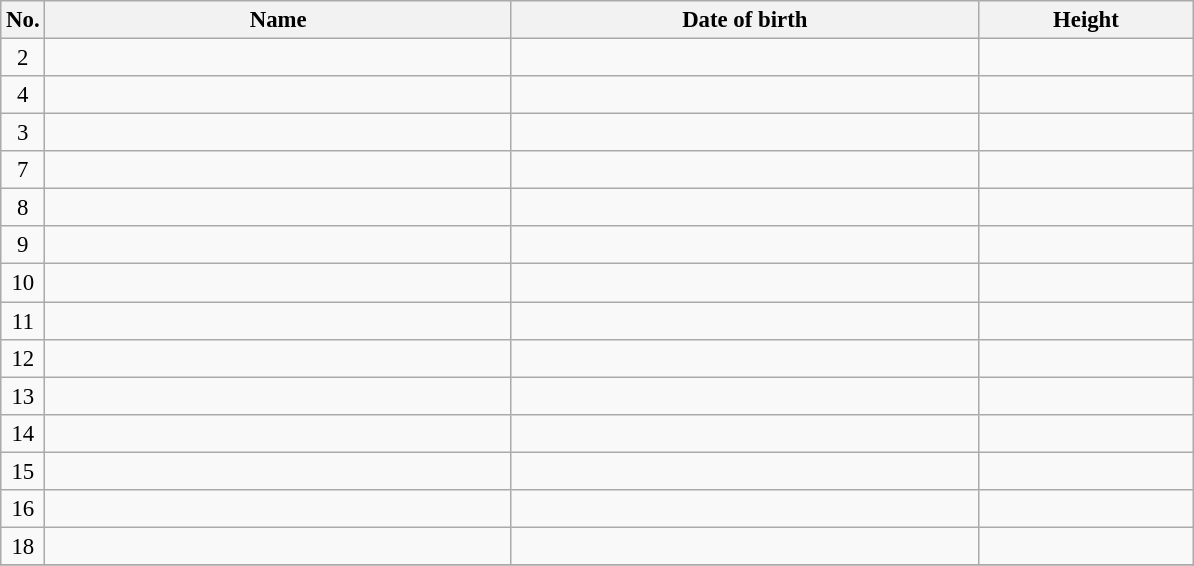<table class="wikitable sortable" style="font-size:95%; text-align:center;">
<tr>
<th>No.</th>
<th style="width:20em">Name</th>
<th style="width:20em">Date of birth</th>
<th style="width:9em">Height</th>
</tr>
<tr>
<td>2</td>
<td align=left> </td>
<td align=right></td>
<td></td>
</tr>
<tr>
<td>4</td>
<td align=left> </td>
<td align=right></td>
<td></td>
</tr>
<tr>
<td>3</td>
<td align=left> </td>
<td align=right></td>
<td></td>
</tr>
<tr>
<td>7</td>
<td align=left> </td>
<td align=right></td>
<td></td>
</tr>
<tr>
<td>8</td>
<td align=left> </td>
<td align=right></td>
<td></td>
</tr>
<tr>
<td>9</td>
<td align=left> </td>
<td align=right></td>
<td></td>
</tr>
<tr>
<td>10</td>
<td align=left> </td>
<td align=right></td>
<td></td>
</tr>
<tr>
<td>11</td>
<td align=left> </td>
<td align=right></td>
<td></td>
</tr>
<tr>
<td>12</td>
<td align=left> </td>
<td align=right></td>
<td></td>
</tr>
<tr>
<td>13</td>
<td align=left> </td>
<td align=right></td>
<td></td>
</tr>
<tr>
<td>14</td>
<td align=left> </td>
<td align=right></td>
<td></td>
</tr>
<tr>
<td>15</td>
<td align=left> </td>
<td align=right></td>
<td></td>
</tr>
<tr>
<td>16</td>
<td align=left> </td>
<td align=right></td>
<td></td>
</tr>
<tr>
<td>18</td>
<td align=left> </td>
<td align=right></td>
<td></td>
</tr>
<tr>
</tr>
</table>
